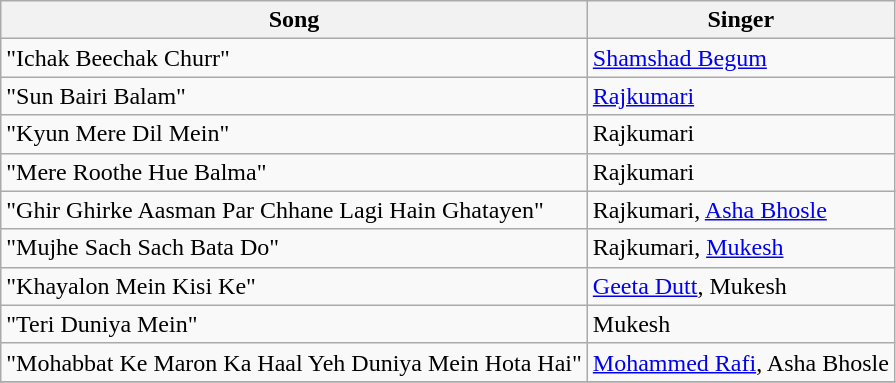<table class="wikitable">
<tr>
<th>Song</th>
<th>Singer</th>
</tr>
<tr>
<td>"Ichak Beechak Churr"</td>
<td><a href='#'>Shamshad Begum</a></td>
</tr>
<tr>
<td>"Sun Bairi Balam"</td>
<td><a href='#'>Rajkumari</a></td>
</tr>
<tr>
<td>"Kyun Mere Dil Mein"</td>
<td>Rajkumari</td>
</tr>
<tr>
<td>"Mere Roothe Hue Balma"</td>
<td>Rajkumari</td>
</tr>
<tr>
<td>"Ghir Ghirke Aasman Par Chhane Lagi Hain Ghatayen"</td>
<td>Rajkumari, <a href='#'>Asha Bhosle</a></td>
</tr>
<tr>
<td>"Mujhe Sach Sach Bata Do"</td>
<td>Rajkumari, <a href='#'>Mukesh</a></td>
</tr>
<tr>
<td>"Khayalon Mein Kisi Ke"</td>
<td><a href='#'>Geeta Dutt</a>, Mukesh</td>
</tr>
<tr>
<td>"Teri Duniya Mein"</td>
<td>Mukesh</td>
</tr>
<tr>
<td>"Mohabbat Ke Maron Ka Haal Yeh Duniya Mein Hota Hai"</td>
<td><a href='#'>Mohammed Rafi</a>, Asha Bhosle</td>
</tr>
<tr>
</tr>
</table>
